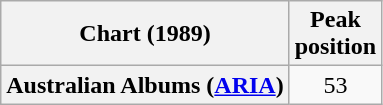<table class="wikitable plainrowheaders">
<tr>
<th>Chart (1989)</th>
<th>Peak<br>position</th>
</tr>
<tr>
<th scope="row">Australian Albums (<a href='#'>ARIA</a>)</th>
<td align="center">53</td>
</tr>
</table>
